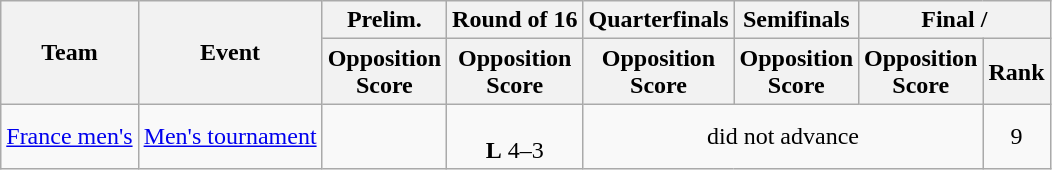<table class=wikitable style=text-align:center>
<tr>
<th rowspan=2>Team</th>
<th rowspan=2>Event</th>
<th>Prelim.</th>
<th>Round of 16</th>
<th>Quarterfinals</th>
<th>Semifinals</th>
<th colspan=2>Final / </th>
</tr>
<tr>
<th>Opposition<br>Score</th>
<th>Opposition<br>Score</th>
<th>Opposition<br>Score</th>
<th>Opposition<br>Score</th>
<th>Opposition<br>Score</th>
<th>Rank</th>
</tr>
<tr>
<td align=left><a href='#'>France men's</a></td>
<td align=left><a href='#'>Men's tournament</a></td>
<td></td>
<td><br><strong>L</strong> 4–3</td>
<td colspan=3>did not advance</td>
<td>9</td>
</tr>
</table>
